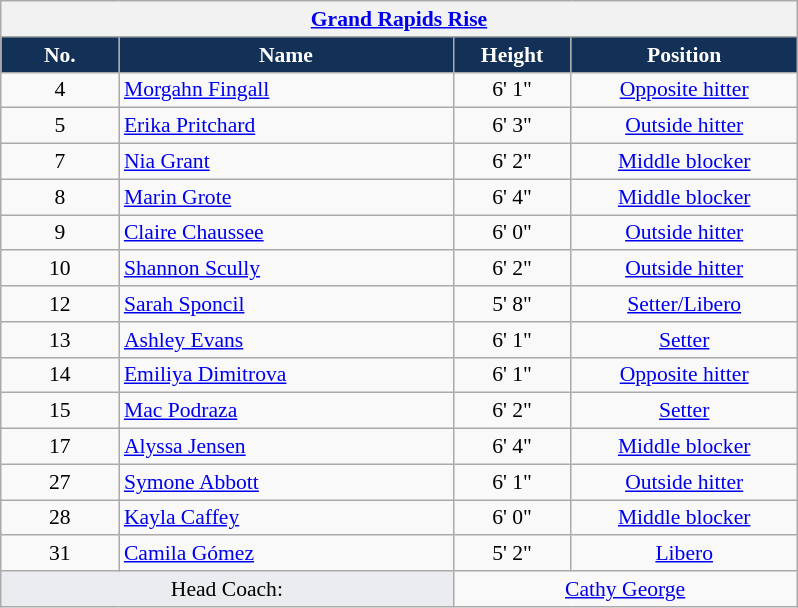<table class="wikitable collapsible collapsed" style="font-size:90%; text-align:center">
<tr>
<th colspan=5 style="width:30em"><a href='#'>Grand Rapids Rise</a></th>
</tr>
<tr>
<th style="width:5em; color:#FFFFFF; background-color:#133156">No.</th>
<th style="width:15em; color:#FFFFFF; background-color:#133156">Name</th>
<th style="width:5em; color:#FFFFFF; background-color:#133156">Height</th>
<th style="width:10em; color:#FFFFFF; background-color:#133156">Position</th>
</tr>
<tr>
<td>4</td>
<td align=left> <a href='#'>Morgahn Fingall</a></td>
<td>6' 1"</td>
<td><a href='#'>Opposite hitter</a></td>
</tr>
<tr>
<td>5</td>
<td align=left> <a href='#'>Erika Pritchard</a></td>
<td>6' 3"</td>
<td><a href='#'>Outside hitter</a></td>
</tr>
<tr>
<td>7</td>
<td align=left> <a href='#'>Nia Grant</a></td>
<td>6' 2"</td>
<td><a href='#'>Middle blocker</a></td>
</tr>
<tr>
<td>8</td>
<td align=left> <a href='#'>Marin Grote</a></td>
<td>6' 4"</td>
<td><a href='#'>Middle blocker</a></td>
</tr>
<tr>
<td>9</td>
<td align=left> <a href='#'>Claire Chaussee</a></td>
<td>6' 0"</td>
<td><a href='#'>Outside hitter</a></td>
</tr>
<tr>
<td>10</td>
<td align=left> <a href='#'>Shannon Scully</a></td>
<td>6' 2"</td>
<td><a href='#'>Outside hitter</a></td>
</tr>
<tr>
<td>12</td>
<td align=left> <a href='#'>Sarah Sponcil</a></td>
<td>5' 8"</td>
<td><a href='#'>Setter/Libero</a></td>
</tr>
<tr>
<td>13</td>
<td align=left> <a href='#'>Ashley Evans</a></td>
<td>6' 1"</td>
<td><a href='#'>Setter</a></td>
</tr>
<tr>
<td>14</td>
<td align=left> <a href='#'>Emiliya Dimitrova</a></td>
<td>6' 1"</td>
<td><a href='#'>Opposite hitter</a></td>
</tr>
<tr>
<td>15</td>
<td align=left> <a href='#'>Mac Podraza</a></td>
<td>6' 2"</td>
<td><a href='#'>Setter</a></td>
</tr>
<tr>
<td>17</td>
<td align=left> <a href='#'>Alyssa Jensen</a></td>
<td>6' 4"</td>
<td><a href='#'>Middle blocker</a></td>
</tr>
<tr>
<td>27</td>
<td align=left> <a href='#'>Symone Abbott</a></td>
<td>6' 1"</td>
<td><a href='#'>Outside hitter</a></td>
</tr>
<tr>
<td>28</td>
<td align=left> <a href='#'>Kayla Caffey</a></td>
<td>6' 0"</td>
<td><a href='#'>Middle blocker</a></td>
</tr>
<tr>
<td>31</td>
<td align=left> <a href='#'>Camila Gómez</a></td>
<td>5' 2"</td>
<td><a href='#'>Libero</a></td>
</tr>
<tr class="sortbottom">
<td colspan=2 style="background:#EAECF0">Head Coach:</td>
<td colspan=2> <a href='#'>Cathy George</a></td>
</tr>
</table>
